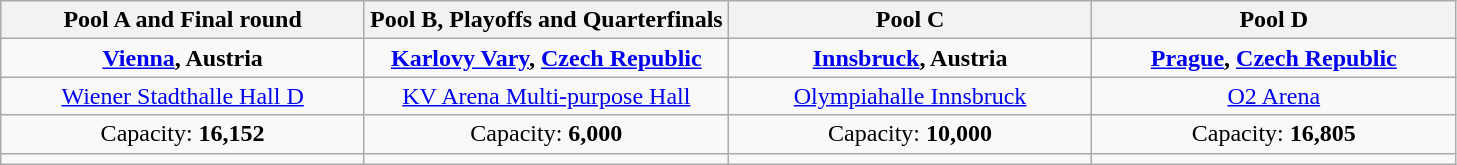<table class=wikitable style=text-align:center>
<tr>
<th width=25%>Pool A and Final round</th>
<th width=25%>Pool B, Playoffs and Quarterfinals</th>
<th width=25%>Pool C</th>
<th width=25%>Pool D</th>
</tr>
<tr>
<td><strong> <a href='#'>Vienna</a>, Austria</strong></td>
<td><strong> <a href='#'>Karlovy Vary</a>, <a href='#'>Czech Republic</a></strong></td>
<td><strong> <a href='#'>Innsbruck</a>, Austria</strong></td>
<td><strong> <a href='#'>Prague</a>, <a href='#'>Czech Republic</a></strong></td>
</tr>
<tr>
<td><a href='#'>Wiener Stadthalle Hall D</a></td>
<td><a href='#'>KV Arena Multi-purpose Hall</a></td>
<td><a href='#'>Olympiahalle Innsbruck</a></td>
<td><a href='#'>O2 Arena</a></td>
</tr>
<tr>
<td>Capacity: <strong>16,152</strong></td>
<td>Capacity: <strong>6,000</strong></td>
<td>Capacity: <strong>10,000</strong></td>
<td>Capacity: <strong>16,805</strong></td>
</tr>
<tr>
<td></td>
<td></td>
<td></td>
<td></td>
</tr>
</table>
